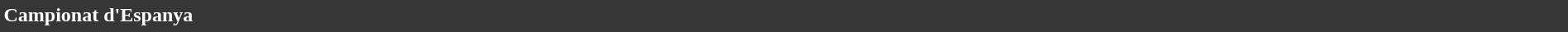<table style="width: 100%; background:#363636; color:white;">
<tr>
<td><strong>Campionat d'Espanya</strong></td>
</tr>
<tr>
</tr>
</table>
